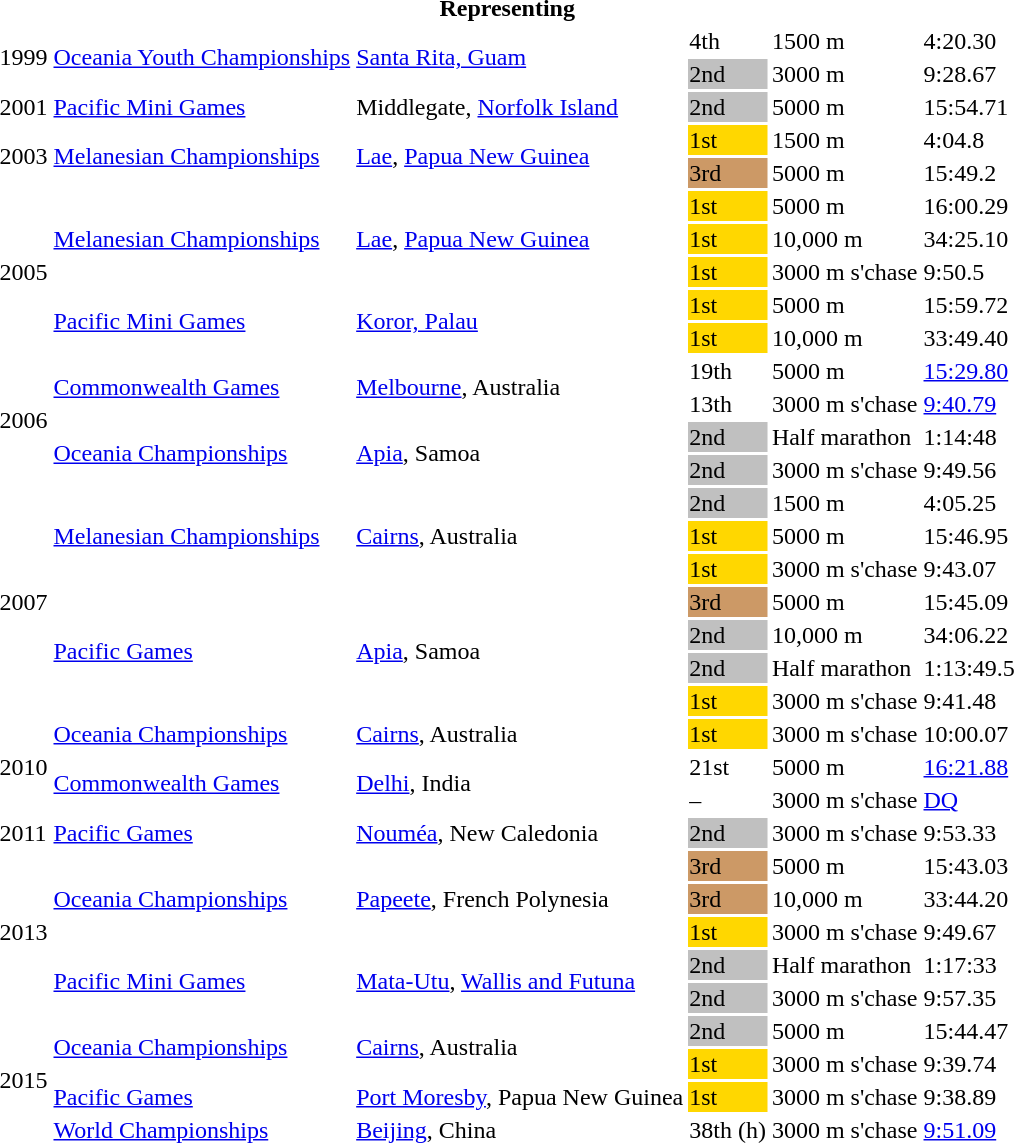<table>
<tr>
<th colspan="6">Representing </th>
</tr>
<tr>
<td rowspan=2>1999</td>
<td rowspan=2><a href='#'>Oceania Youth Championships</a></td>
<td rowspan=2><a href='#'>Santa Rita, Guam</a></td>
<td>4th</td>
<td>1500 m</td>
<td>4:20.30</td>
</tr>
<tr>
<td bgcolor=silver>2nd</td>
<td>3000 m</td>
<td>9:28.67</td>
</tr>
<tr>
<td>2001</td>
<td><a href='#'>Pacific Mini Games</a></td>
<td>Middlegate, <a href='#'>Norfolk Island</a></td>
<td bgcolor=silver>2nd</td>
<td>5000 m</td>
<td>15:54.71</td>
</tr>
<tr>
<td rowspan=2>2003</td>
<td rowspan=2><a href='#'>Melanesian Championships</a></td>
<td rowspan=2><a href='#'>Lae</a>, <a href='#'>Papua New Guinea</a></td>
<td bgcolor=gold>1st</td>
<td>1500 m</td>
<td>4:04.8</td>
</tr>
<tr>
<td bgcolor=cc9966>3rd</td>
<td>5000 m</td>
<td>15:49.2</td>
</tr>
<tr>
<td rowspan=5>2005</td>
<td rowspan=3><a href='#'>Melanesian Championships</a></td>
<td rowspan=3><a href='#'>Lae</a>, <a href='#'>Papua New Guinea</a></td>
<td bgcolor=gold>1st</td>
<td>5000 m</td>
<td>16:00.29</td>
</tr>
<tr>
<td bgcolor=gold>1st</td>
<td>10,000 m</td>
<td>34:25.10</td>
</tr>
<tr>
<td bgcolor=gold>1st</td>
<td>3000 m s'chase</td>
<td>9:50.5</td>
</tr>
<tr>
<td rowspan=2><a href='#'>Pacific Mini Games</a></td>
<td rowspan=2><a href='#'>Koror, Palau</a></td>
<td bgcolor=gold>1st</td>
<td>5000 m</td>
<td>15:59.72</td>
</tr>
<tr>
<td bgcolor=gold>1st</td>
<td>10,000 m</td>
<td>33:49.40</td>
</tr>
<tr>
<td rowspan=4>2006</td>
<td rowspan=2><a href='#'>Commonwealth Games</a></td>
<td rowspan=2><a href='#'>Melbourne</a>, Australia</td>
<td>19th</td>
<td>5000 m</td>
<td><a href='#'>15:29.80</a></td>
</tr>
<tr>
<td>13th</td>
<td>3000 m s'chase</td>
<td><a href='#'>9:40.79</a></td>
</tr>
<tr>
<td rowspan=2><a href='#'>Oceania Championships</a></td>
<td rowspan=2><a href='#'>Apia</a>, Samoa</td>
<td bgcolor=silver>2nd</td>
<td>Half marathon</td>
<td>1:14:48</td>
</tr>
<tr>
<td bgcolor=silver>2nd</td>
<td>3000 m s'chase</td>
<td>9:49.56</td>
</tr>
<tr>
<td rowspan=7>2007</td>
<td rowspan=3><a href='#'>Melanesian Championships</a></td>
<td rowspan=3><a href='#'>Cairns</a>, Australia</td>
<td bgcolor=silver>2nd</td>
<td>1500 m</td>
<td>4:05.25</td>
</tr>
<tr>
<td bgcolor=gold>1st</td>
<td>5000 m</td>
<td>15:46.95</td>
</tr>
<tr>
<td bgcolor=gold>1st</td>
<td>3000 m s'chase</td>
<td>9:43.07</td>
</tr>
<tr>
<td rowspan=4><a href='#'>Pacific Games</a></td>
<td rowspan=4><a href='#'>Apia</a>, Samoa</td>
<td bgcolor=cc9966>3rd</td>
<td>5000 m</td>
<td>15:45.09</td>
</tr>
<tr>
<td bgcolor=silver>2nd</td>
<td>10,000 m</td>
<td>34:06.22</td>
</tr>
<tr>
<td bgcolor=silver>2nd</td>
<td>Half marathon</td>
<td>1:13:49.5</td>
</tr>
<tr>
<td bgcolor=gold>1st</td>
<td>3000 m s'chase</td>
<td>9:41.48</td>
</tr>
<tr>
<td rowspan=3>2010</td>
<td><a href='#'>Oceania Championships</a></td>
<td><a href='#'>Cairns</a>, Australia</td>
<td bgcolor=gold>1st</td>
<td>3000 m s'chase</td>
<td>10:00.07</td>
</tr>
<tr>
<td rowspan=2><a href='#'>Commonwealth Games</a></td>
<td rowspan=2><a href='#'>Delhi</a>, India</td>
<td>21st</td>
<td>5000 m</td>
<td><a href='#'>16:21.88</a></td>
</tr>
<tr>
<td>–</td>
<td>3000 m s'chase</td>
<td><a href='#'>DQ</a></td>
</tr>
<tr>
<td>2011</td>
<td><a href='#'>Pacific Games</a></td>
<td><a href='#'>Nouméa</a>, New Caledonia</td>
<td bgcolor=silver>2nd</td>
<td>3000 m s'chase</td>
<td>9:53.33</td>
</tr>
<tr>
<td rowspan=5>2013</td>
<td rowspan=3><a href='#'>Oceania Championships</a></td>
<td rowspan=3><a href='#'>Papeete</a>, French Polynesia</td>
<td bgcolor=cc9966>3rd</td>
<td>5000 m</td>
<td>15:43.03</td>
</tr>
<tr>
<td bgcolor=cc9966>3rd</td>
<td>10,000 m</td>
<td>33:44.20</td>
</tr>
<tr>
<td bgcolor=gold>1st</td>
<td>3000 m s'chase</td>
<td>9:49.67</td>
</tr>
<tr>
<td rowspan=2><a href='#'>Pacific Mini Games</a></td>
<td rowspan=2><a href='#'>Mata-Utu</a>, <a href='#'>Wallis and Futuna</a></td>
<td bgcolor=silver>2nd</td>
<td>Half marathon</td>
<td>1:17:33</td>
</tr>
<tr>
<td bgcolor=silver>2nd</td>
<td>3000 m s'chase</td>
<td>9:57.35</td>
</tr>
<tr>
<td rowspan=4>2015</td>
<td rowspan=2><a href='#'>Oceania Championships</a></td>
<td rowspan=2><a href='#'>Cairns</a>, Australia</td>
<td bgcolor=silver>2nd</td>
<td>5000 m</td>
<td>15:44.47</td>
</tr>
<tr>
<td bgcolor=gold>1st</td>
<td>3000 m s'chase</td>
<td>9:39.74</td>
</tr>
<tr>
<td><a href='#'>Pacific Games</a></td>
<td><a href='#'>Port Moresby</a>, Papua New Guinea</td>
<td bgcolor=gold>1st</td>
<td>3000 m s'chase</td>
<td>9:38.89</td>
</tr>
<tr>
<td><a href='#'>World Championships</a></td>
<td><a href='#'>Beijing</a>, China</td>
<td>38th (h)</td>
<td>3000 m s'chase</td>
<td><a href='#'>9:51.09</a></td>
</tr>
</table>
